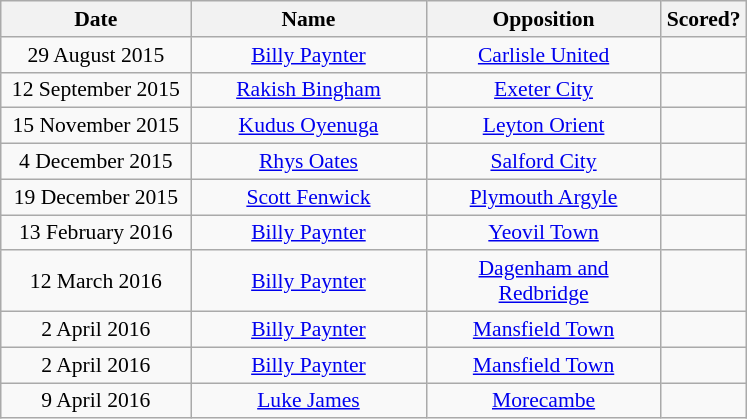<table class="wikitable" style="text-align:center; font-size:90%; ">
<tr>
<th width=120>Date</th>
<th width=150>Name</th>
<th width=150>Opposition</th>
<th width=50>Scored?</th>
</tr>
<tr>
<td>29 August 2015</td>
<td><a href='#'>Billy Paynter</a></td>
<td><a href='#'>Carlisle United</a></td>
<td></td>
</tr>
<tr>
<td>12 September 2015</td>
<td><a href='#'>Rakish Bingham</a></td>
<td><a href='#'>Exeter City</a></td>
<td></td>
</tr>
<tr>
<td>15 November 2015</td>
<td><a href='#'>Kudus Oyenuga</a></td>
<td><a href='#'>Leyton Orient</a></td>
<td></td>
</tr>
<tr>
<td>4 December 2015</td>
<td><a href='#'>Rhys Oates</a></td>
<td><a href='#'>Salford City</a></td>
<td></td>
</tr>
<tr>
<td>19 December 2015</td>
<td><a href='#'>Scott Fenwick</a></td>
<td><a href='#'>Plymouth Argyle</a></td>
<td></td>
</tr>
<tr>
<td>13 February 2016</td>
<td><a href='#'>Billy Paynter</a></td>
<td><a href='#'>Yeovil Town</a></td>
<td></td>
</tr>
<tr>
<td>12 March 2016</td>
<td><a href='#'>Billy Paynter</a></td>
<td><a href='#'>Dagenham and Redbridge</a></td>
<td></td>
</tr>
<tr>
<td>2 April 2016</td>
<td><a href='#'>Billy Paynter</a></td>
<td><a href='#'>Mansfield Town</a></td>
<td></td>
</tr>
<tr>
<td>2 April 2016</td>
<td><a href='#'>Billy Paynter</a></td>
<td><a href='#'>Mansfield Town</a></td>
<td></td>
</tr>
<tr>
<td>9 April 2016</td>
<td><a href='#'>Luke James</a></td>
<td><a href='#'>Morecambe</a></td>
<td></td>
</tr>
</table>
